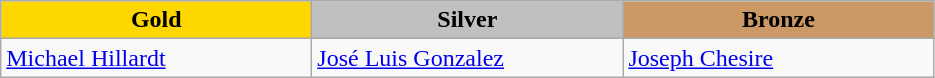<table class="wikitable" style="text-align:left">
<tr align="center">
<td width=200 bgcolor=gold><strong>Gold</strong></td>
<td width=200 bgcolor=silver><strong>Silver</strong></td>
<td width=200 bgcolor=CC9966><strong>Bronze</strong></td>
</tr>
<tr>
<td><a href='#'>Michael Hillardt</a><br><em></em></td>
<td><a href='#'>José Luis Gonzalez</a><br><em></em></td>
<td><a href='#'>Joseph Chesire</a><br><em></em></td>
</tr>
</table>
